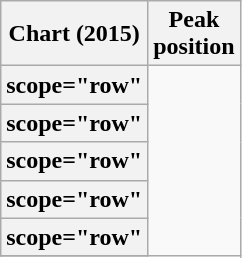<table class="wikitable sortable plainrowheaders" style="text-align:center">
<tr>
<th>Chart (2015)</th>
<th>Peak<br>position</th>
</tr>
<tr>
<th>scope="row"</th>
</tr>
<tr>
<th>scope="row"</th>
</tr>
<tr>
<th>scope="row"</th>
</tr>
<tr>
<th>scope="row"</th>
</tr>
<tr>
<th>scope="row"</th>
</tr>
<tr>
</tr>
</table>
